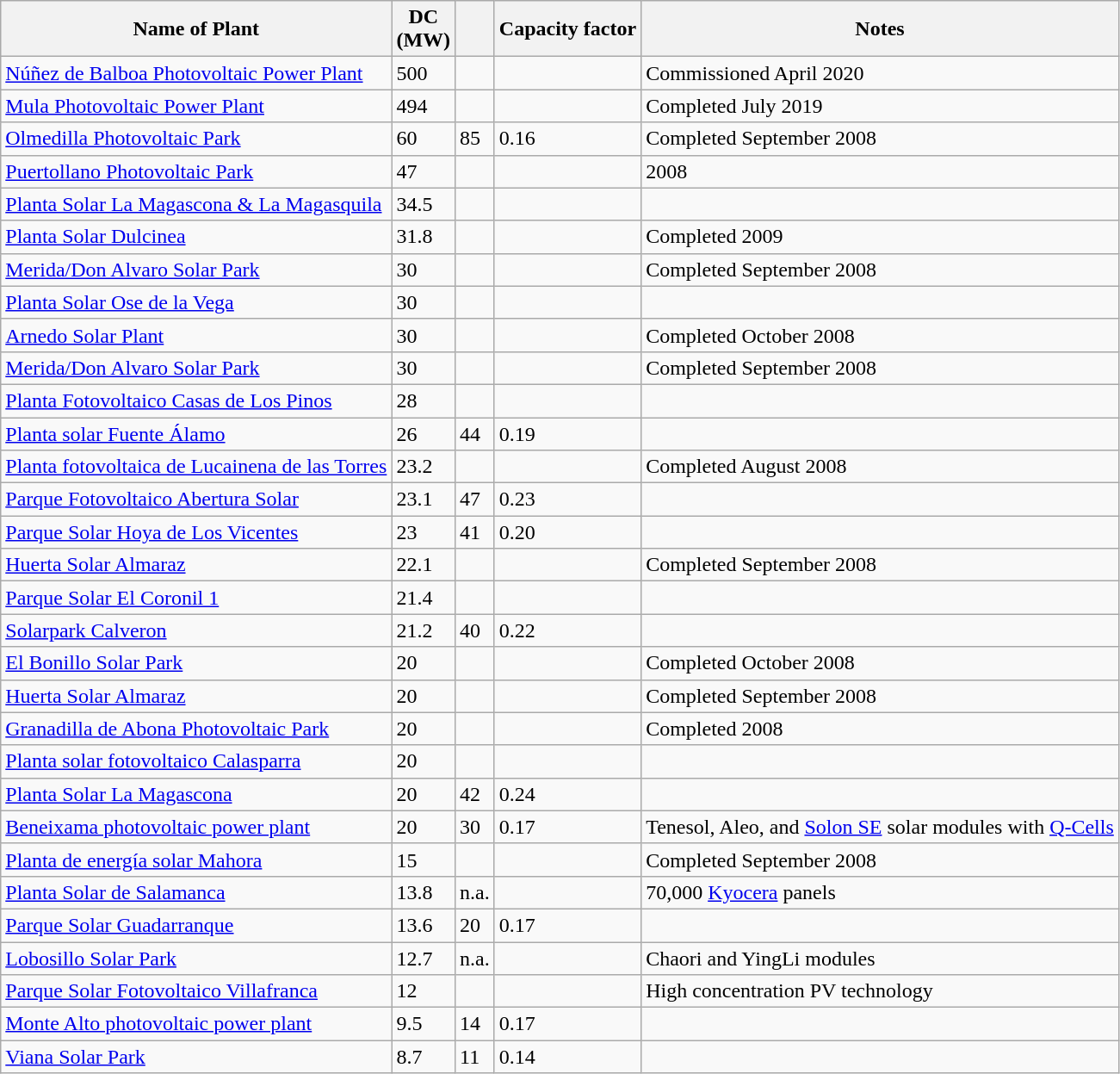<table class="wikitable sortable collapsible autocollapse">
<tr>
<th>Name of Plant</th>
<th>DC<br> (MW)</th>
<th></th>
<th>Capacity factor</th>
<th>Notes<br></th>
</tr>
<tr>
<td><a href='#'>Núñez de Balboa Photovoltaic Power Plant</a></td>
<td>500</td>
<td></td>
<td></td>
<td>Commissioned April 2020</td>
</tr>
<tr>
<td><a href='#'>Mula Photovoltaic Power Plant</a></td>
<td>494</td>
<td></td>
<td></td>
<td>Completed July 2019</td>
</tr>
<tr>
<td><a href='#'>Olmedilla Photovoltaic Park</a></td>
<td>60</td>
<td>85</td>
<td>0.16</td>
<td>Completed September 2008</td>
</tr>
<tr>
<td><a href='#'>Puertollano Photovoltaic Park</a></td>
<td>47</td>
<td></td>
<td></td>
<td>2008</td>
</tr>
<tr>
<td nowrap><a href='#'>Planta Solar La Magascona & La Magasquila</a></td>
<td>34.5</td>
<td></td>
<td></td>
<td></td>
</tr>
<tr>
<td><a href='#'>Planta Solar Dulcinea</a></td>
<td>31.8</td>
<td></td>
<td></td>
<td>Completed 2009</td>
</tr>
<tr>
<td><a href='#'>Merida/Don Alvaro Solar Park</a></td>
<td>30</td>
<td></td>
<td></td>
<td>Completed September 2008</td>
</tr>
<tr>
<td><a href='#'>Planta Solar Ose de la Vega</a></td>
<td>30</td>
<td></td>
<td></td>
<td></td>
</tr>
<tr>
<td><a href='#'>Arnedo Solar Plant</a></td>
<td>30</td>
<td></td>
<td></td>
<td>Completed October 2008</td>
</tr>
<tr>
<td><a href='#'>Merida/Don Alvaro Solar Park</a></td>
<td>30</td>
<td></td>
<td></td>
<td>Completed September 2008</td>
</tr>
<tr>
<td><a href='#'>Planta Fotovoltaico Casas de Los Pinos</a></td>
<td>28</td>
<td></td>
<td></td>
<td></td>
</tr>
<tr>
<td><a href='#'>Planta solar Fuente Álamo</a></td>
<td>26</td>
<td>44</td>
<td>0.19</td>
<td></td>
</tr>
<tr>
<td><a href='#'>Planta fotovoltaica de Lucainena de las Torres</a></td>
<td>23.2</td>
<td></td>
<td></td>
<td>Completed August 2008</td>
</tr>
<tr>
<td><a href='#'>Parque Fotovoltaico Abertura Solar</a></td>
<td>23.1</td>
<td>47</td>
<td>0.23</td>
<td></td>
</tr>
<tr>
<td><a href='#'>Parque Solar Hoya de Los Vicentes</a></td>
<td>23</td>
<td>41</td>
<td>0.20</td>
<td></td>
</tr>
<tr>
<td><a href='#'>Huerta Solar Almaraz</a></td>
<td>22.1</td>
<td></td>
<td></td>
<td>Completed September 2008</td>
</tr>
<tr>
<td><a href='#'>Parque Solar El Coronil 1</a></td>
<td>21.4</td>
<td></td>
<td></td>
<td></td>
</tr>
<tr>
<td><a href='#'>Solarpark Calveron</a></td>
<td>21.2</td>
<td>40</td>
<td>0.22</td>
<td></td>
</tr>
<tr>
<td><a href='#'>El Bonillo Solar Park</a></td>
<td>20</td>
<td></td>
<td></td>
<td>Completed October 2008</td>
</tr>
<tr>
<td><a href='#'>Huerta Solar Almaraz</a></td>
<td>20</td>
<td></td>
<td></td>
<td>Completed September 2008</td>
</tr>
<tr>
<td><a href='#'>Granadilla de Abona Photovoltaic Park</a></td>
<td>20</td>
<td></td>
<td></td>
<td>Completed 2008</td>
</tr>
<tr>
<td><a href='#'>Planta solar fotovoltaico Calasparra</a></td>
<td>20</td>
<td></td>
<td></td>
<td></td>
</tr>
<tr>
<td><a href='#'>Planta Solar La Magascona</a></td>
<td>20</td>
<td>42</td>
<td>0.24</td>
<td></td>
</tr>
<tr>
<td><a href='#'>Beneixama photovoltaic power plant</a></td>
<td>20</td>
<td>30</td>
<td>0.17</td>
<td>Tenesol, Aleo, and <a href='#'>Solon SE</a> solar modules with <a href='#'>Q-Cells</a></td>
</tr>
<tr>
<td><a href='#'>Planta de energía solar Mahora</a></td>
<td>15</td>
<td></td>
<td></td>
<td>Completed September 2008</td>
</tr>
<tr>
<td><a href='#'>Planta Solar de Salamanca</a></td>
<td>13.8</td>
<td>n.a.</td>
<td></td>
<td>70,000 <a href='#'>Kyocera</a> panels</td>
</tr>
<tr>
<td><a href='#'>Parque Solar Guadarranque</a></td>
<td>13.6</td>
<td>20</td>
<td>0.17</td>
<td></td>
</tr>
<tr>
<td><a href='#'>Lobosillo Solar Park</a></td>
<td>12.7</td>
<td>n.a.</td>
<td></td>
<td>Chaori and YingLi modules</td>
</tr>
<tr>
<td><a href='#'>Parque Solar Fotovoltaico Villafranca</a></td>
<td>12</td>
<td></td>
<td></td>
<td>High concentration PV technology</td>
</tr>
<tr>
<td><a href='#'>Monte Alto photovoltaic power plant</a></td>
<td>9.5</td>
<td>14</td>
<td>0.17</td>
<td></td>
</tr>
<tr>
<td><a href='#'>Viana Solar Park</a></td>
<td>8.7</td>
<td>11</td>
<td>0.14</td>
<td></td>
</tr>
</table>
